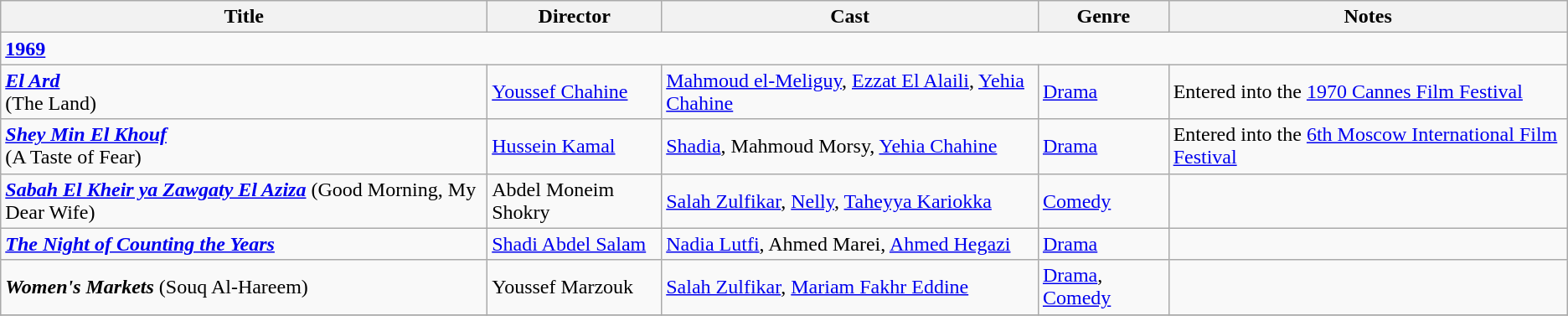<table class="wikitable">
<tr>
<th>Title</th>
<th>Director</th>
<th>Cast</th>
<th>Genre</th>
<th>Notes</th>
</tr>
<tr>
<td colspan="5" ><strong><a href='#'>1969</a></strong></td>
</tr>
<tr>
<td><strong><em><a href='#'>El Ard</a></em></strong><br>(The Land)</td>
<td><a href='#'>Youssef Chahine</a></td>
<td><a href='#'>Mahmoud el-Meliguy</a>, <a href='#'>Ezzat El Alaili</a>, <a href='#'>Yehia Chahine</a></td>
<td><a href='#'>Drama</a></td>
<td>Entered into the <a href='#'>1970 Cannes Film Festival</a></td>
</tr>
<tr>
<td><strong><em><a href='#'>Shey Min El Khouf</a></em></strong><br>(A Taste of Fear)</td>
<td><a href='#'>Hussein Kamal</a></td>
<td><a href='#'>Shadia</a>, Mahmoud Morsy, <a href='#'>Yehia Chahine</a></td>
<td><a href='#'>Drama</a></td>
<td>Entered into the <a href='#'>6th Moscow International Film Festival</a></td>
</tr>
<tr>
<td><strong><em><a href='#'>Sabah El Kheir ya Zawgaty El Aziza</a></em></strong> (Good Morning, My Dear Wife)</td>
<td>Abdel Moneim Shokry</td>
<td><a href='#'>Salah Zulfikar</a>, <a href='#'>Nelly</a>, <a href='#'>Taheyya Kariokka</a></td>
<td><a href='#'>Comedy</a></td>
<td></td>
</tr>
<tr>
<td><strong><em><a href='#'>The Night of Counting the Years</a></em></strong></td>
<td><a href='#'>Shadi Abdel Salam</a></td>
<td><a href='#'>Nadia Lutfi</a>, Ahmed Marei, <a href='#'>Ahmed Hegazi</a></td>
<td><a href='#'>Drama</a></td>
<td></td>
</tr>
<tr>
<td><strong><em>Women's Markets</em></strong> (Souq Al-Hareem)</td>
<td>Youssef Marzouk</td>
<td><a href='#'>Salah Zulfikar</a>, <a href='#'>Mariam Fakhr Eddine</a></td>
<td><a href='#'>Drama</a>, <a href='#'>Comedy</a></td>
<td></td>
</tr>
<tr>
</tr>
</table>
